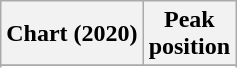<table class="wikitable sortable plainrowheaders" style="text-align:center">
<tr>
<th scope="col">Chart (2020)</th>
<th scope="col">Peak<br>position</th>
</tr>
<tr>
</tr>
<tr>
</tr>
<tr>
</tr>
<tr>
</tr>
<tr>
</tr>
<tr>
</tr>
</table>
